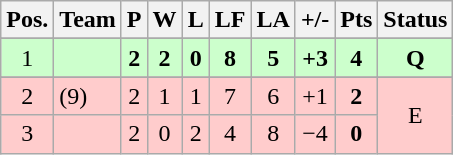<table class="wikitable" style="text-align:center; margin: 1em auto 1em auto, align:left">
<tr>
<th>Pos.</th>
<th>Team</th>
<th>P</th>
<th>W</th>
<th>L</th>
<th>LF</th>
<th>LA</th>
<th>+/-</th>
<th>Pts</th>
<th>Status</th>
</tr>
<tr>
</tr>
<tr style="background-color:#ccffcc">
<td>1</td>
<td style="text-align:left;"></td>
<td><strong>2</strong></td>
<td><strong>2</strong></td>
<td><strong>0</strong></td>
<td><strong>8</strong></td>
<td><strong>5</strong></td>
<td><strong>+3</strong></td>
<td><strong>4</strong></td>
<td><strong>Q</strong></td>
</tr>
<tr>
</tr>
<tr style="background-color:#FFCCCC">
<td>2</td>
<td style="text-align:left;"> (9)</td>
<td>2</td>
<td>1</td>
<td>1</td>
<td>7</td>
<td>6</td>
<td>+1</td>
<td><strong>2</strong></td>
<td rowspan=2>E</td>
</tr>
<tr style="background-color:#FFCCCC">
<td>3</td>
<td style="text-align:left;"></td>
<td>2</td>
<td>0</td>
<td>2</td>
<td>4</td>
<td>8</td>
<td>−4</td>
<td><strong>0</strong></td>
</tr>
</table>
